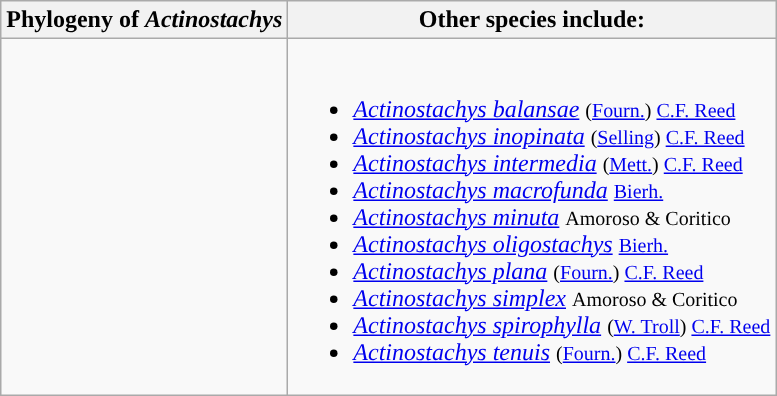<table class="wikitable">
<tr>
<th colspan=1>Phylogeny of <em>Actinostachys</em></th>
<th colspan=1>Other species include:</th>
</tr>
<tr>
<td style="vertical-align:top"><br></td>
<td><br><ul><li><em><a href='#'>Actinostachys balansae</a></em> <small>(<a href='#'>Fourn.</a>) <a href='#'>C.F. Reed</a></small></li><li><em><a href='#'>Actinostachys inopinata</a></em> <small>(<a href='#'>Selling</a>) <a href='#'>C.F. Reed</a></small></li><li><em><a href='#'>Actinostachys intermedia</a></em> <small>(<a href='#'>Mett.</a>) <a href='#'>C.F. Reed</a></small></li><li><em><a href='#'>Actinostachys macrofunda</a></em> <small><a href='#'>Bierh.</a></small></li><li><em><a href='#'>Actinostachys minuta</a></em> <small>Amoroso & Coritico</small></li><li><em><a href='#'>Actinostachys oligostachys</a></em> <small><a href='#'>Bierh.</a></small></li><li><em><a href='#'>Actinostachys plana</a></em> <small>(<a href='#'>Fourn.</a>) <a href='#'>C.F. Reed</a></small></li><li><em><a href='#'>Actinostachys simplex</a></em> <small>Amoroso & Coritico</small></li><li><em><a href='#'>Actinostachys spirophylla</a></em> <small>(<a href='#'>W. Troll</a>) <a href='#'>C.F. Reed</a></small></li><li><em><a href='#'>Actinostachys tenuis</a></em> <small>(<a href='#'>Fourn.</a>) <a href='#'>C.F. Reed</a></small></li></ul></td>
</tr>
</table>
